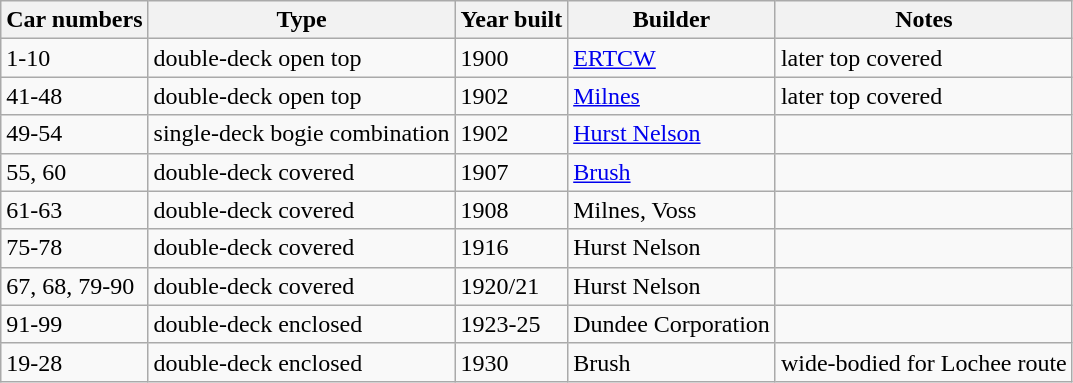<table class="wikitable">
<tr>
<th>Car numbers</th>
<th>Type</th>
<th>Year built</th>
<th>Builder</th>
<th>Notes</th>
</tr>
<tr>
<td>1-10</td>
<td>double-deck open top</td>
<td>1900</td>
<td><a href='#'>ERTCW</a></td>
<td>later top covered</td>
</tr>
<tr>
<td>41-48</td>
<td>double-deck open top</td>
<td>1902</td>
<td><a href='#'>Milnes</a></td>
<td>later top covered</td>
</tr>
<tr>
<td>49-54</td>
<td>single-deck bogie combination</td>
<td>1902</td>
<td><a href='#'>Hurst Nelson</a></td>
<td></td>
</tr>
<tr>
<td>55, 60</td>
<td>double-deck covered</td>
<td>1907</td>
<td><a href='#'>Brush</a></td>
<td></td>
</tr>
<tr>
<td>61-63</td>
<td>double-deck covered</td>
<td>1908</td>
<td>Milnes, Voss</td>
<td></td>
</tr>
<tr>
<td>75-78</td>
<td>double-deck covered</td>
<td>1916</td>
<td>Hurst Nelson</td>
<td></td>
</tr>
<tr>
<td>67, 68, 79-90</td>
<td>double-deck covered</td>
<td>1920/21</td>
<td>Hurst Nelson</td>
<td></td>
</tr>
<tr>
<td>91-99</td>
<td>double-deck enclosed</td>
<td>1923-25</td>
<td>Dundee Corporation</td>
<td></td>
</tr>
<tr>
<td>19-28</td>
<td>double-deck enclosed</td>
<td>1930</td>
<td>Brush</td>
<td>wide-bodied for Lochee route</td>
</tr>
</table>
